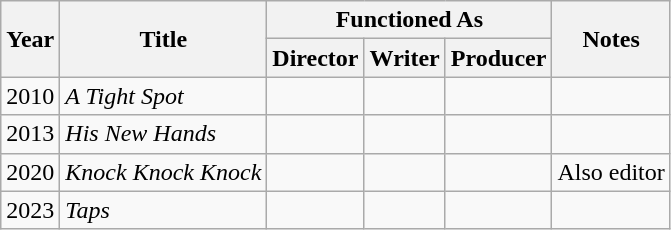<table class="wikitable">
<tr>
<th rowspan="2">Year</th>
<th rowspan="2">Title</th>
<th colspan="3">Functioned As</th>
<th rowspan="2">Notes</th>
</tr>
<tr>
<th>Director</th>
<th>Writer</th>
<th>Producer</th>
</tr>
<tr>
<td>2010</td>
<td><em>A Tight Spot</em></td>
<td></td>
<td></td>
<td></td>
<td></td>
</tr>
<tr>
<td>2013</td>
<td><em>His New Hands</em></td>
<td></td>
<td></td>
<td></td>
<td></td>
</tr>
<tr>
<td>2020</td>
<td><em>Knock Knock Knock</em></td>
<td></td>
<td></td>
<td></td>
<td>Also editor</td>
</tr>
<tr>
<td>2023</td>
<td><em>Taps</em></td>
<td></td>
<td></td>
<td></td>
<td></td>
</tr>
</table>
